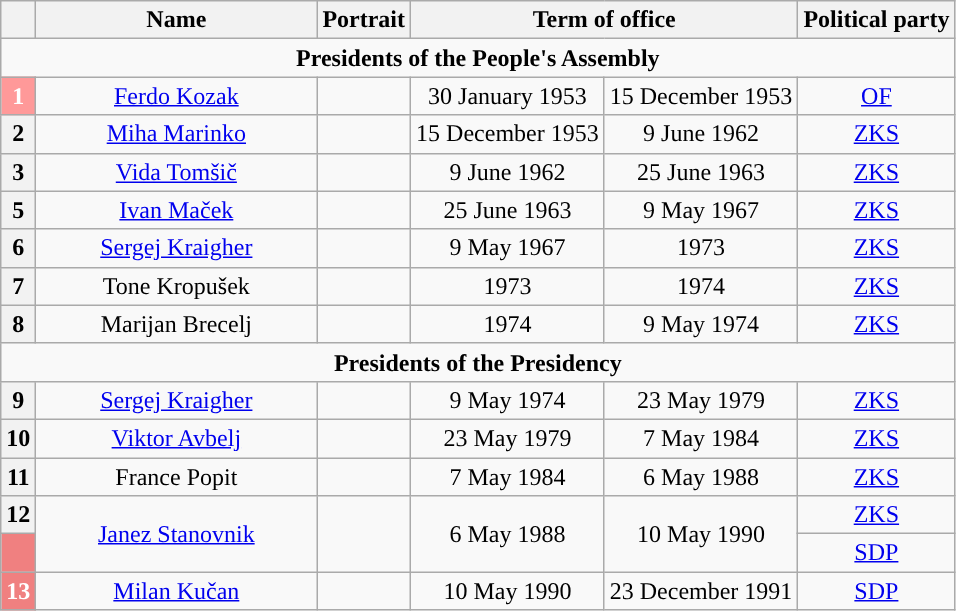<table class=wikitable style="text-align:center; margin-bottom:0">
<tr>
<th></th>
<th width=180>Name<br></th>
<th>Portrait</th>
<th colspan=2>Term of office</th>
<th>Political party</th>
</tr>
<tr>
<td colspan="6"><strong>Presidents of the People's Assembly</strong><br></td>
</tr>
<tr>
<th style="background:#ff9999; color:white;">1</th>
<td><a href='#'>Ferdo Kozak</a><br></td>
<td></td>
<td>30 January 1953</td>
<td>15 December 1953</td>
<td><a href='#'>OF</a></td>
</tr>
<tr>
<th style="background:">2</th>
<td><a href='#'>Miha Marinko</a><br></td>
<td></td>
<td>15 December 1953</td>
<td>9 June 1962</td>
<td><a href='#'>ZKS</a></td>
</tr>
<tr>
<th style="background:">3</th>
<td><a href='#'>Vida Tomšič</a><br></td>
<td></td>
<td>9 June 1962</td>
<td>25 June 1963</td>
<td><a href='#'>ZKS</a></td>
</tr>
<tr>
<th style="background:">5</th>
<td><a href='#'>Ivan Maček</a><br></td>
<td></td>
<td>25 June 1963</td>
<td>9 May 1967</td>
<td><a href='#'>ZKS</a></td>
</tr>
<tr>
<th style="background:">6</th>
<td><a href='#'>Sergej Kraigher</a><br></td>
<td></td>
<td>9 May 1967</td>
<td>1973</td>
<td><a href='#'>ZKS</a></td>
</tr>
<tr>
<th style="background:">7</th>
<td>Tone Kropušek<br></td>
<td></td>
<td>1973</td>
<td>1974</td>
<td><a href='#'>ZKS</a></td>
</tr>
<tr>
<th style="background:">8</th>
<td>Marijan Brecelj<br></td>
<td></td>
<td>1974</td>
<td>9 May 1974</td>
<td><a href='#'>ZKS</a></td>
</tr>
<tr>
<td colspan="6"><strong>Presidents of the Presidency</strong><br></td>
</tr>
<tr>
<th style="background:">9</th>
<td><a href='#'>Sergej Kraigher</a><br></td>
<td></td>
<td>9 May 1974</td>
<td>23 May 1979</td>
<td><a href='#'>ZKS</a></td>
</tr>
<tr>
<th style="background:">10</th>
<td><a href='#'>Viktor Avbelj</a><br></td>
<td></td>
<td>23 May 1979</td>
<td>7 May 1984</td>
<td><a href='#'>ZKS</a></td>
</tr>
<tr>
<th style="background:">11</th>
<td>France Popit<br></td>
<td></td>
<td>7 May 1984</td>
<td>6 May 1988</td>
<td><a href='#'>ZKS</a></td>
</tr>
<tr>
<th style="background:">12</th>
<td rowspan=2><a href='#'>Janez Stanovnik</a><br></td>
<td rowspan=2></td>
<td rowspan=2>6 May 1988</td>
<td rowspan=2>10 May 1990</td>
<td><a href='#'>ZKS</a></td>
</tr>
<tr>
<th style="background:#f08080; color:white;"></th>
<td><a href='#'>SDP</a></td>
</tr>
<tr>
<th style="background:#f08080; color:white;">13</th>
<td><a href='#'>Milan Kučan</a><br></td>
<td></td>
<td>10 May 1990</td>
<td>23 December 1991</td>
<td><a href='#'>SDP</a></td>
</tr>
</table>
